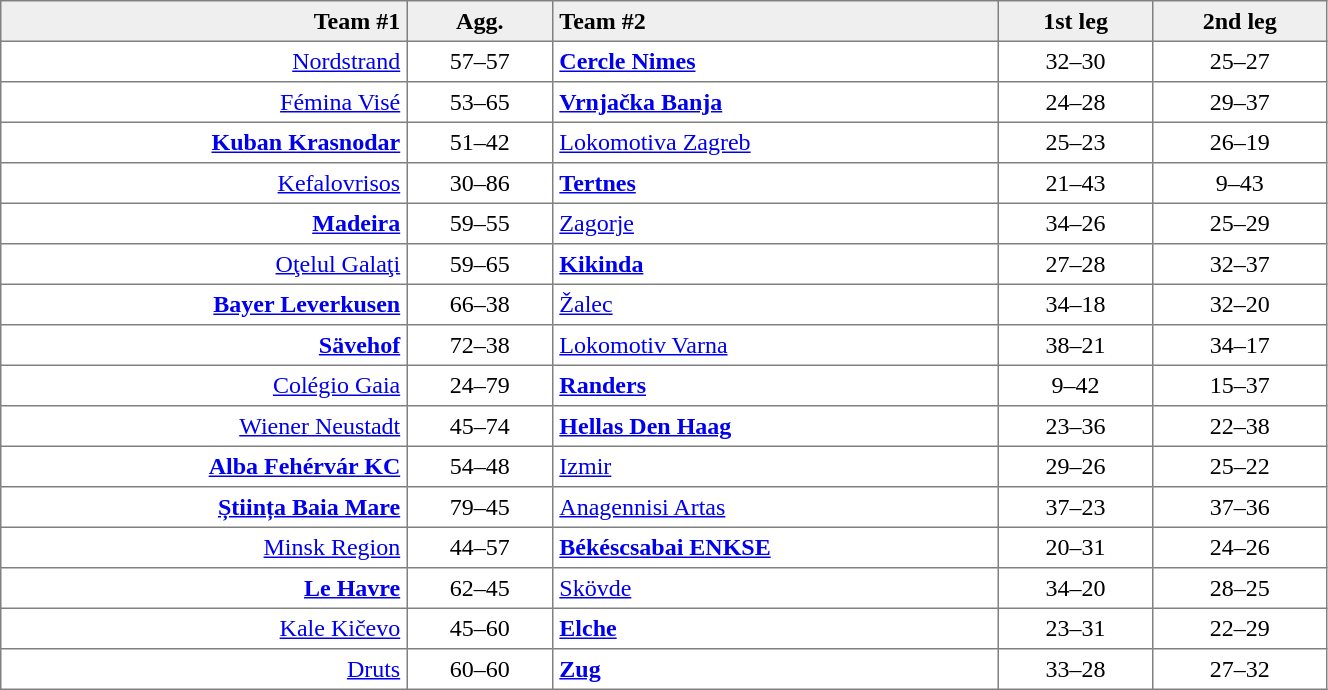<table border=1 cellspacing=0 cellpadding=4 style="border-collapse: collapse;" width=70%>
<tr bgcolor="efefef">
<th align=right>Team #1</th>
<th>Agg.</th>
<th align=left>Team #2</th>
<th>1st leg</th>
<th>2nd leg</th>
</tr>
<tr>
<td align=right><a href='#'>Nordstrand</a> </td>
<td align=center>57–57</td>
<td> <strong><a href='#'>Cercle Nimes</a></strong></td>
<td align=center>32–30</td>
<td align=center>25–27</td>
</tr>
<tr>
<td align=right><a href='#'>Fémina Visé</a> </td>
<td align=center>53–65</td>
<td> <strong><a href='#'>Vrnjačka Banja</a></strong></td>
<td align=center>24–28</td>
<td align=center>29–37</td>
</tr>
<tr>
<td align=right><strong><a href='#'>Kuban Krasnodar</a></strong> </td>
<td align=center>51–42</td>
<td> <a href='#'>Lokomotiva Zagreb</a></td>
<td align=center>25–23</td>
<td align=center>26–19</td>
</tr>
<tr>
<td align=right><a href='#'>Kefalovrisos</a> </td>
<td align=center>30–86</td>
<td> <strong><a href='#'>Tertnes</a></strong></td>
<td align=center>21–43</td>
<td align=center>9–43</td>
</tr>
<tr>
<td align=right><strong><a href='#'>Madeira</a></strong> </td>
<td align=center>59–55</td>
<td> <a href='#'>Zagorje</a></td>
<td align=center>34–26</td>
<td align=center>25–29</td>
</tr>
<tr>
<td align=right><a href='#'>Oţelul Galaţi</a> </td>
<td align=center>59–65</td>
<td> <strong><a href='#'>Kikinda</a></strong></td>
<td align=center>27–28</td>
<td align=center>32–37</td>
</tr>
<tr>
<td align=right><strong><a href='#'>Bayer Leverkusen</a></strong> </td>
<td align=center>66–38</td>
<td> <a href='#'>Žalec</a></td>
<td align=center>34–18</td>
<td align=center>32–20</td>
</tr>
<tr>
<td align=right><strong><a href='#'>Sävehof</a></strong> </td>
<td align=center>72–38</td>
<td> <a href='#'>Lokomotiv Varna</a></td>
<td align=center>38–21</td>
<td align=center>34–17</td>
</tr>
<tr>
<td align=right><a href='#'>Colégio Gaia</a> </td>
<td align=center>24–79</td>
<td> <strong><a href='#'>Randers</a></strong></td>
<td align=center>9–42</td>
<td align=center>15–37</td>
</tr>
<tr>
<td align=right><a href='#'>Wiener Neustadt</a> </td>
<td align=center>45–74</td>
<td> <strong><a href='#'>Hellas Den Haag</a></strong></td>
<td align=center>23–36</td>
<td align=center>22–38</td>
</tr>
<tr>
<td align=right><strong><a href='#'>Alba Fehérvár KC</a></strong> </td>
<td align=center>54–48</td>
<td> <a href='#'>Izmir</a></td>
<td align=center>29–26</td>
<td align=center>25–22</td>
</tr>
<tr>
<td align=right><strong><a href='#'>Știința Baia Mare</a></strong> </td>
<td align=center>79–45</td>
<td> <a href='#'>Anagennisi Artas</a></td>
<td align=center>37–23</td>
<td align=center>37–36</td>
</tr>
<tr>
<td align=right><a href='#'>Minsk Region</a> </td>
<td align=center>44–57</td>
<td> <strong><a href='#'>Békéscsabai ENKSE</a></strong></td>
<td align=center>20–31</td>
<td align=center>24–26</td>
</tr>
<tr>
<td align=right><strong><a href='#'>Le Havre</a></strong> </td>
<td align=center>62–45</td>
<td> <a href='#'>Skövde</a></td>
<td align=center>34–20</td>
<td align=center>28–25</td>
</tr>
<tr>
<td align=right><a href='#'>Kale Kičevo</a> </td>
<td align=center>45–60</td>
<td> <strong><a href='#'>Elche</a></strong></td>
<td align=center>23–31</td>
<td align=center>22–29</td>
</tr>
<tr>
<td align=right><a href='#'>Druts</a> </td>
<td align=center>60–60</td>
<td> <strong><a href='#'>Zug</a></strong></td>
<td align=center>33–28</td>
<td align=center>27–32</td>
</tr>
</table>
